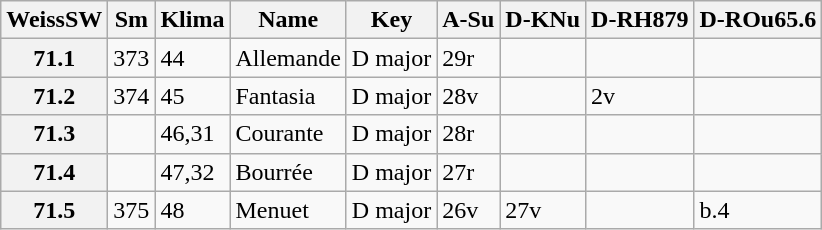<table border="1" class="wikitable sortable">
<tr>
<th data-sort-type="number">WeissSW</th>
<th>Sm</th>
<th>Klima</th>
<th class="unsortable">Name</th>
<th class="unsortable">Key</th>
<th>A-Su</th>
<th>D-KNu</th>
<th>D-RH879</th>
<th>D-ROu65.6</th>
</tr>
<tr>
<th data-sort-value="1">71.1</th>
<td>373</td>
<td>44</td>
<td>Allemande</td>
<td>D major</td>
<td>29r</td>
<td></td>
<td></td>
<td></td>
</tr>
<tr>
<th data-sort-value="2">71.2</th>
<td>374</td>
<td>45</td>
<td>Fantasia</td>
<td>D major</td>
<td>28v</td>
<td></td>
<td>2v</td>
<td></td>
</tr>
<tr>
<th data-sort-value="3">71.3</th>
<td></td>
<td>46,31</td>
<td>Courante</td>
<td>D major</td>
<td>28r</td>
<td></td>
<td></td>
<td></td>
</tr>
<tr>
<th data-sort-value="4">71.4</th>
<td></td>
<td>47,32</td>
<td>Bourrée</td>
<td>D major</td>
<td>27r</td>
<td></td>
<td></td>
<td></td>
</tr>
<tr>
<th data-sort-value="5">71.5</th>
<td>375</td>
<td>48</td>
<td>Menuet</td>
<td>D major</td>
<td>26v</td>
<td>27v</td>
<td></td>
<td>b.4</td>
</tr>
</table>
